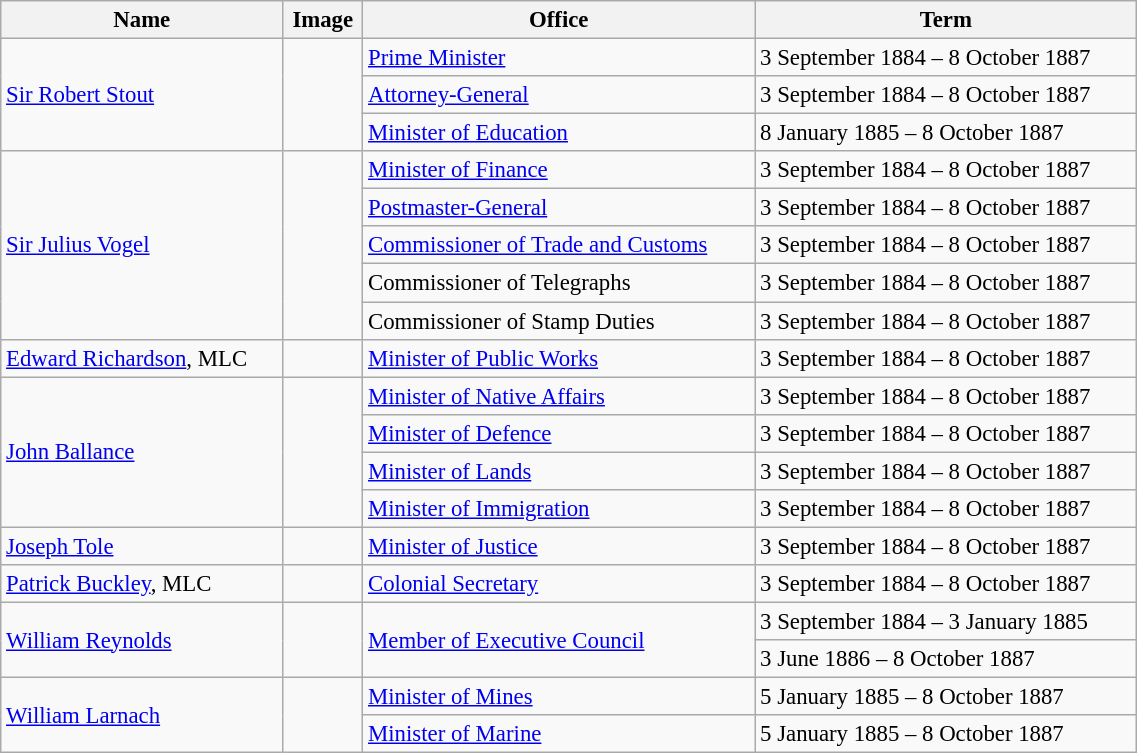<table class="wikitable" style="font-size: 95%;" width=60%>
<tr>
<th>Name</th>
<th>Image</th>
<th>Office</th>
<th>Term</th>
</tr>
<tr>
<td rowspan=3><a href='#'>Sir Robert Stout</a></td>
<td rowspan=3></td>
<td><a href='#'>Prime Minister</a></td>
<td>3 September 1884 – 8 October 1887</td>
</tr>
<tr>
<td><a href='#'>Attorney-General</a></td>
<td>3 September 1884 – 8 October 1887</td>
</tr>
<tr>
<td><a href='#'>Minister of Education</a></td>
<td>8 January 1885 – 8 October 1887</td>
</tr>
<tr>
<td rowspan=5><a href='#'>Sir Julius Vogel</a></td>
<td rowspan=5></td>
<td><a href='#'>Minister of Finance</a></td>
<td>3 September 1884 – 8 October 1887</td>
</tr>
<tr>
<td><a href='#'>Postmaster-General</a></td>
<td>3 September 1884 – 8 October 1887</td>
</tr>
<tr>
<td><a href='#'>Commissioner of Trade and Customs</a></td>
<td>3 September 1884 – 8 October 1887</td>
</tr>
<tr>
<td>Commissioner of Telegraphs</td>
<td>3 September 1884 – 8 October 1887</td>
</tr>
<tr>
<td>Commissioner of Stamp Duties</td>
<td>3 September 1884 – 8 October 1887</td>
</tr>
<tr>
<td><a href='#'>Edward Richardson</a>, MLC</td>
<td></td>
<td><a href='#'>Minister of Public Works</a></td>
<td>3 September 1884 – 8 October 1887</td>
</tr>
<tr>
<td rowspan=4><a href='#'>John Ballance</a></td>
<td rowspan=4></td>
<td><a href='#'>Minister of Native Affairs</a></td>
<td>3 September 1884 – 8 October 1887</td>
</tr>
<tr>
<td><a href='#'>Minister of Defence</a></td>
<td>3 September 1884 – 8 October 1887</td>
</tr>
<tr>
<td><a href='#'>Minister of Lands</a></td>
<td>3 September 1884 – 8 October 1887</td>
</tr>
<tr>
<td><a href='#'>Minister of Immigration</a></td>
<td>3 September 1884 – 8 October 1887</td>
</tr>
<tr>
<td><a href='#'>Joseph Tole</a></td>
<td></td>
<td><a href='#'>Minister of Justice</a></td>
<td>3 September 1884 – 8 October 1887</td>
</tr>
<tr>
<td><a href='#'>Patrick Buckley</a>, MLC</td>
<td></td>
<td><a href='#'>Colonial Secretary</a></td>
<td>3 September 1884 – 8 October 1887</td>
</tr>
<tr>
<td rowspan=2><a href='#'>William Reynolds</a></td>
<td rowspan=2></td>
<td rowspan=2><a href='#'>Member of Executive Council</a></td>
<td>3 September 1884 – 3 January 1885</td>
</tr>
<tr>
<td>3 June 1886 – 8 October 1887</td>
</tr>
<tr>
<td rowspan=2><a href='#'>William Larnach</a></td>
<td rowspan=2></td>
<td><a href='#'>Minister of Mines</a></td>
<td>5 January 1885 – 8 October 1887</td>
</tr>
<tr>
<td><a href='#'>Minister of Marine</a></td>
<td>5 January 1885 – 8 October 1887</td>
</tr>
</table>
